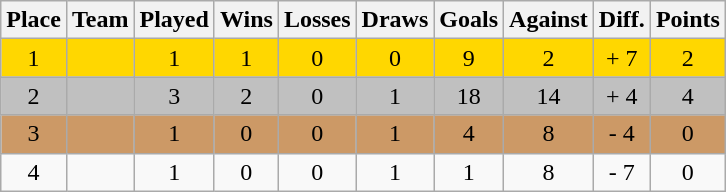<table class=wikitable>
<tr>
<th>Place</th>
<th>Team</th>
<th>Played</th>
<th>Wins</th>
<th>Losses</th>
<th>Draws</th>
<th>Goals</th>
<th>Against</th>
<th>Diff.</th>
<th>Points</th>
</tr>
<tr align=center bgcolor=gold>
<td>1</td>
<td align=left></td>
<td>1</td>
<td>1</td>
<td>0</td>
<td>0</td>
<td>9</td>
<td>2</td>
<td>+ 7</td>
<td>2</td>
</tr>
<tr align=center bgcolor=silver>
<td>2</td>
<td align=left></td>
<td>3</td>
<td>2</td>
<td>0</td>
<td>1</td>
<td>18</td>
<td>14</td>
<td>+ 4</td>
<td>4</td>
</tr>
<tr align=center bgcolor=cc9966>
<td>3</td>
<td align=left></td>
<td>1</td>
<td>0</td>
<td>0</td>
<td>1</td>
<td>4</td>
<td>8</td>
<td>- 4</td>
<td>0</td>
</tr>
<tr align=center>
<td>4</td>
<td align=left></td>
<td>1</td>
<td>0</td>
<td>0</td>
<td>1</td>
<td>1</td>
<td>8</td>
<td>- 7</td>
<td>0</td>
</tr>
</table>
